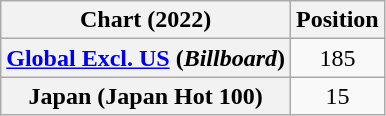<table class="wikitable sortable plainrowheaders" style="text-align:center">
<tr>
<th scope="col">Chart (2022)</th>
<th scope="col">Position</th>
</tr>
<tr>
<th scope="row"><a href='#'>Global Excl. US</a> (<em>Billboard</em>)</th>
<td>185</td>
</tr>
<tr>
<th scope="row">Japan (Japan Hot 100)</th>
<td>15</td>
</tr>
</table>
